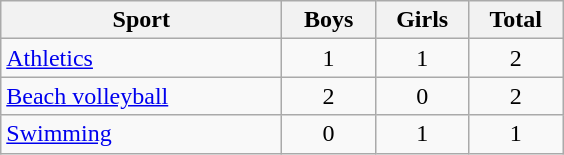<table class="wikitable sortable" style="text-align:center;">
<tr>
<th width=180>Sport</th>
<th width=55>Boys</th>
<th width=55>Girls</th>
<th width=55>Total</th>
</tr>
<tr>
<td align=left><a href='#'>Athletics</a></td>
<td>1</td>
<td>1</td>
<td>2</td>
</tr>
<tr>
<td align=left><a href='#'>Beach volleyball</a></td>
<td>2</td>
<td>0</td>
<td>2</td>
</tr>
<tr>
<td align=left><a href='#'>Swimming</a></td>
<td>0</td>
<td>1</td>
<td>1</td>
</tr>
</table>
